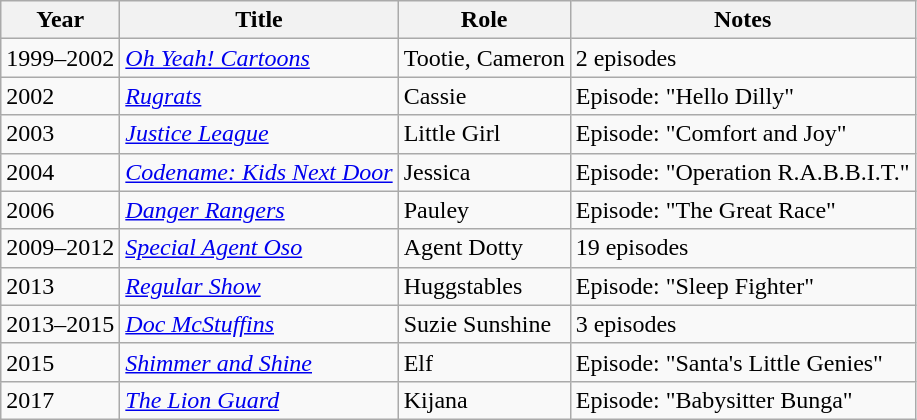<table class="wikitable sortable">
<tr>
<th>Year</th>
<th>Title</th>
<th>Role</th>
<th>Notes</th>
</tr>
<tr>
<td>1999–2002</td>
<td><em><a href='#'>Oh Yeah! Cartoons</a></em></td>
<td>Tootie, Cameron</td>
<td>2 episodes</td>
</tr>
<tr>
<td>2002</td>
<td><em><a href='#'>Rugrats</a></em></td>
<td>Cassie</td>
<td>Episode: "Hello Dilly"</td>
</tr>
<tr>
<td>2003</td>
<td><em><a href='#'>Justice League</a></em></td>
<td>Little Girl</td>
<td>Episode: "Comfort and Joy"</td>
</tr>
<tr>
<td>2004</td>
<td><em><a href='#'>Codename: Kids Next Door</a></em></td>
<td>Jessica</td>
<td>Episode: "Operation R.A.B.B.I.T."</td>
</tr>
<tr>
<td>2006</td>
<td><em><a href='#'>Danger Rangers</a></em></td>
<td>Pauley</td>
<td>Episode: "The Great Race"</td>
</tr>
<tr>
<td>2009–2012</td>
<td><em><a href='#'>Special Agent Oso</a></em></td>
<td>Agent Dotty</td>
<td>19 episodes</td>
</tr>
<tr>
<td>2013</td>
<td><em><a href='#'>Regular Show</a></em></td>
<td>Huggstables</td>
<td>Episode: "Sleep Fighter"</td>
</tr>
<tr>
<td>2013–2015</td>
<td><em><a href='#'>Doc McStuffins</a></em></td>
<td>Suzie Sunshine</td>
<td>3 episodes</td>
</tr>
<tr>
<td>2015</td>
<td><em><a href='#'>Shimmer and Shine</a></em></td>
<td>Elf</td>
<td>Episode: "Santa's Little Genies"</td>
</tr>
<tr>
<td>2017</td>
<td><em><a href='#'>The Lion Guard</a></em></td>
<td>Kijana</td>
<td>Episode: "Babysitter Bunga"</td>
</tr>
</table>
